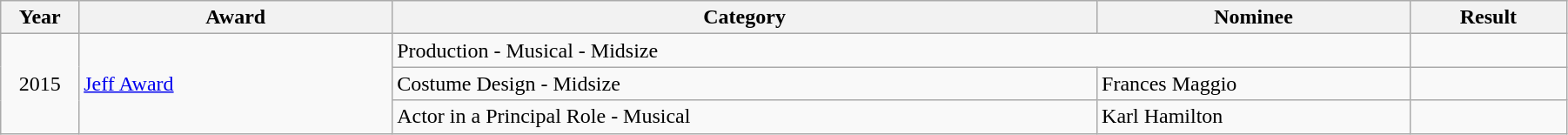<table class="wikitable" style="width:95%;">
<tr>
<th style="width:5%;">Year</th>
<th style="width:20%;">Award</th>
<th style="width:45%;">Category</th>
<th style="width:20%;">Nominee</th>
<th style="width:10%;">Result</th>
</tr>
<tr>
<td rowspan="3" style="text-align:center;">2015</td>
<td rowspan="3"><a href='#'>Jeff Award</a></td>
<td colspan="2">Production - Musical - Midsize</td>
<td></td>
</tr>
<tr>
<td>Costume Design - Midsize</td>
<td>Frances Maggio</td>
<td></td>
</tr>
<tr>
<td>Actor in a Principal Role - Musical</td>
<td>Karl Hamilton</td>
<td></td>
</tr>
</table>
